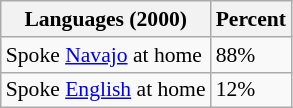<table class="wikitable sortable collapsible" style="font-size: 90%;">
<tr>
<th>Languages (2000) </th>
<th>Percent</th>
</tr>
<tr>
<td>Spoke <a href='#'>Navajo</a> at home</td>
<td>88%</td>
</tr>
<tr>
<td>Spoke <a href='#'>English</a> at home</td>
<td>12%</td>
</tr>
</table>
